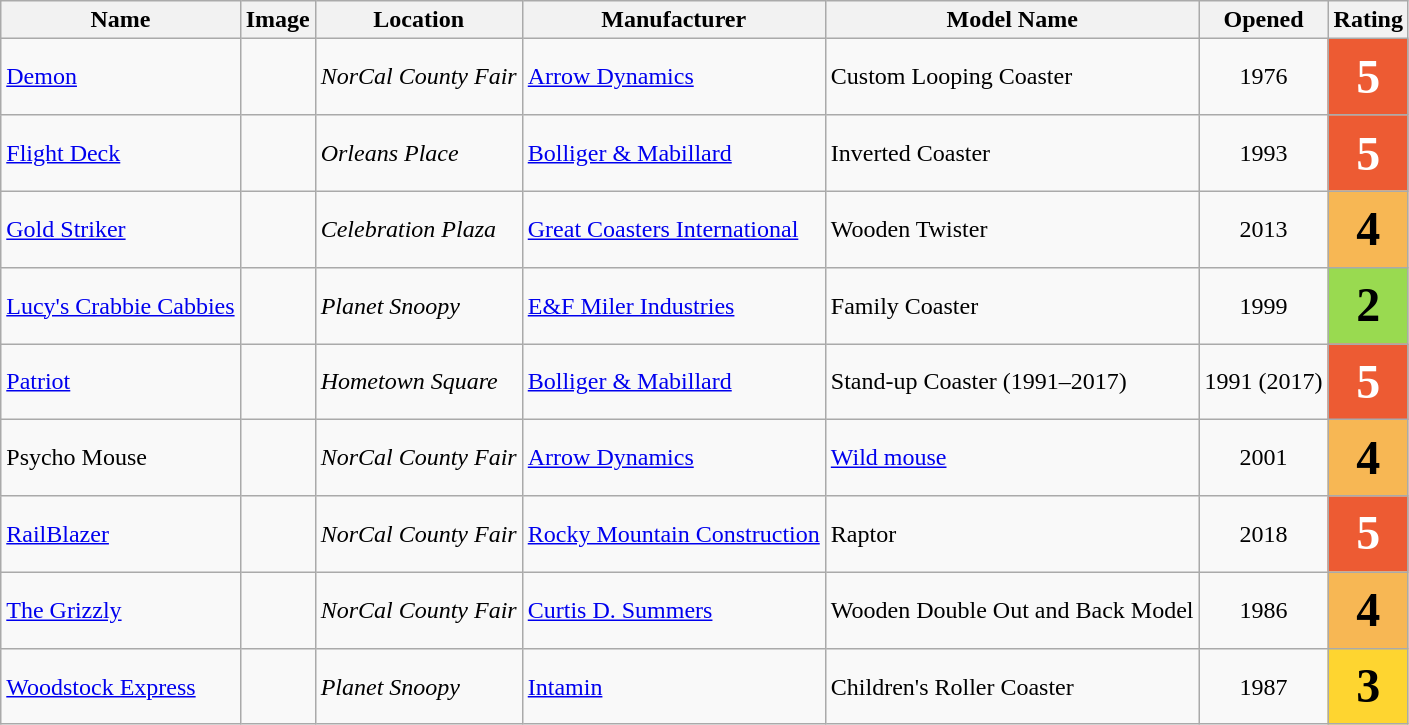<table class="wikitable sortable">
<tr>
<th>Name</th>
<th class="unsortable">Image</th>
<th>Location</th>
<th>Manufacturer</th>
<th>Model Name</th>
<th>Opened</th>
<th>Rating</th>
</tr>
<tr>
<td><a href='#'>Demon</a></td>
<td></td>
<td><em>NorCal County Fair</em></td>
<td><a href='#'>Arrow Dynamics</a></td>
<td>Custom Looping Coaster</td>
<td align=center>1976</td>
<td style="background:#ED5B33;text-align:center;font-size:200%;color:#fff;"><strong>5</strong></td>
</tr>
<tr>
<td><a href='#'>Flight Deck</a></td>
<td></td>
<td><em>Orleans Place</em></td>
<td><a href='#'>Bolliger & Mabillard</a></td>
<td>Inverted Coaster</td>
<td align=center>1993</td>
<td style="background:#ED5B33;text-align:center;font-size:200%;color:#fff;"><strong>5</strong></td>
</tr>
<tr>
<td><a href='#'>Gold Striker</a></td>
<td></td>
<td><em>Celebration Plaza</em></td>
<td><a href='#'>Great Coasters International</a></td>
<td>Wooden Twister</td>
<td align=center>2013</td>
<td style="background:#F7B754;text-align:center;font-size:200%;"><strong>4</strong></td>
</tr>
<tr>
<td><a href='#'>Lucy's Crabbie Cabbies</a></td>
<td></td>
<td><em>Planet Snoopy</em></td>
<td><a href='#'>E&F Miler Industries</a></td>
<td>Family Coaster</td>
<td align=center>1999</td>
<td style="background:#99DA50;text-align:center;font-size:200%;"><strong>2</strong></td>
</tr>
<tr>
<td><a href='#'>Patriot</a></td>
<td></td>
<td><em>Hometown Square</em></td>
<td><a href='#'>Bolliger & Mabillard</a></td>
<td>Stand-up Coaster (1991–2017) </td>
<td align=center>1991 (2017)</td>
<td style="background:#ED5B33;text-align:center;font-size:200%;color:#fff;"><strong>5</strong></td>
</tr>
<tr>
<td>Psycho Mouse</td>
<td></td>
<td><em>NorCal County Fair</em></td>
<td><a href='#'>Arrow Dynamics</a></td>
<td><a href='#'>Wild mouse</a></td>
<td align=center>2001</td>
<td style="background:#F7B754;text-align:center;font-size:200%;"><strong>4</strong></td>
</tr>
<tr>
<td><a href='#'>RailBlazer</a></td>
<td></td>
<td><em>NorCal County Fair</em></td>
<td><a href='#'>Rocky Mountain Construction</a></td>
<td>Raptor</td>
<td align=center>2018</td>
<td style="background:#ED5B33;text-align:center;font-size:200%;color:#fff;"><strong>5</strong></td>
</tr>
<tr>
<td><a href='#'>The Grizzly</a></td>
<td></td>
<td><em>NorCal County Fair</em></td>
<td><a href='#'>Curtis D. Summers</a></td>
<td>Wooden Double Out and Back Model</td>
<td align=center>1986</td>
<td style="background:#F7B754;text-align:center;font-size:200%;"><strong>4</strong></td>
</tr>
<tr>
<td><a href='#'>Woodstock Express</a></td>
<td></td>
<td><em>Planet Snoopy</em></td>
<td><a href='#'>Intamin</a></td>
<td>Children's Roller Coaster</td>
<td align=center>1987</td>
<td style="background:#FED530;text-align:center;font-size:200%;"><strong>3</strong></td>
</tr>
</table>
